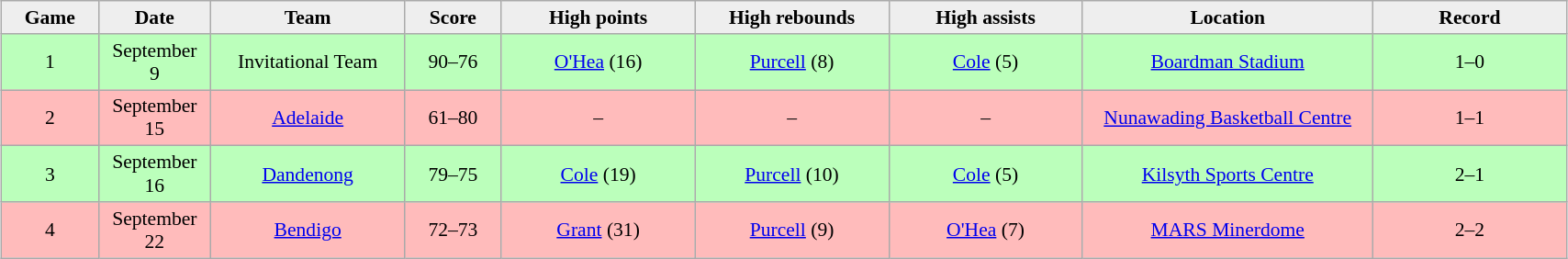<table class="wikitable" style="font-size:90%; text-align: center; width: 90%; margin:1em auto;">
<tr>
<th style="background:#eee; width: 5%;">Game</th>
<th style="background:#eee; width: 5%;">Date</th>
<th style="background:#eee; width: 10%;">Team</th>
<th style="background:#eee; width: 5%;">Score</th>
<th style="background:#eee; width: 10%;">High points</th>
<th style="background:#eee; width: 10%;">High rebounds</th>
<th style="background:#eee; width: 10%;">High assists</th>
<th style="background:#eee; width: 15%;">Location</th>
<th style="background:#eee; width: 10%;">Record</th>
</tr>
<tr style= "background:#bfb;">
<td>1</td>
<td>September <br> 9</td>
<td>Invitational Team</td>
<td>90–76</td>
<td><a href='#'>O'Hea</a> (16)</td>
<td><a href='#'>Purcell</a> (8)</td>
<td><a href='#'>Cole</a> (5)</td>
<td><a href='#'>Boardman Stadium</a></td>
<td>1–0</td>
</tr>
<tr style= "background:#fbb;">
<td>2</td>
<td>September <br> 15</td>
<td><a href='#'>Adelaide</a></td>
<td>61–80</td>
<td>–</td>
<td>–</td>
<td>–</td>
<td><a href='#'>Nunawading Basketball Centre</a></td>
<td>1–1</td>
</tr>
<tr style= "background:#bfb;">
<td>3</td>
<td>September <br> 16</td>
<td><a href='#'>Dandenong</a></td>
<td>79–75</td>
<td><a href='#'>Cole</a> (19)</td>
<td><a href='#'>Purcell</a> (10)</td>
<td><a href='#'>Cole</a> (5)</td>
<td><a href='#'>Kilsyth Sports Centre</a></td>
<td>2–1</td>
</tr>
<tr style= "background:#fbb;">
<td>4</td>
<td>September <br> 22</td>
<td><a href='#'>Bendigo</a></td>
<td>72–73</td>
<td><a href='#'>Grant</a> (31)</td>
<td><a href='#'>Purcell</a> (9)</td>
<td><a href='#'>O'Hea</a> (7)</td>
<td><a href='#'>MARS Minerdome</a></td>
<td>2–2</td>
</tr>
</table>
